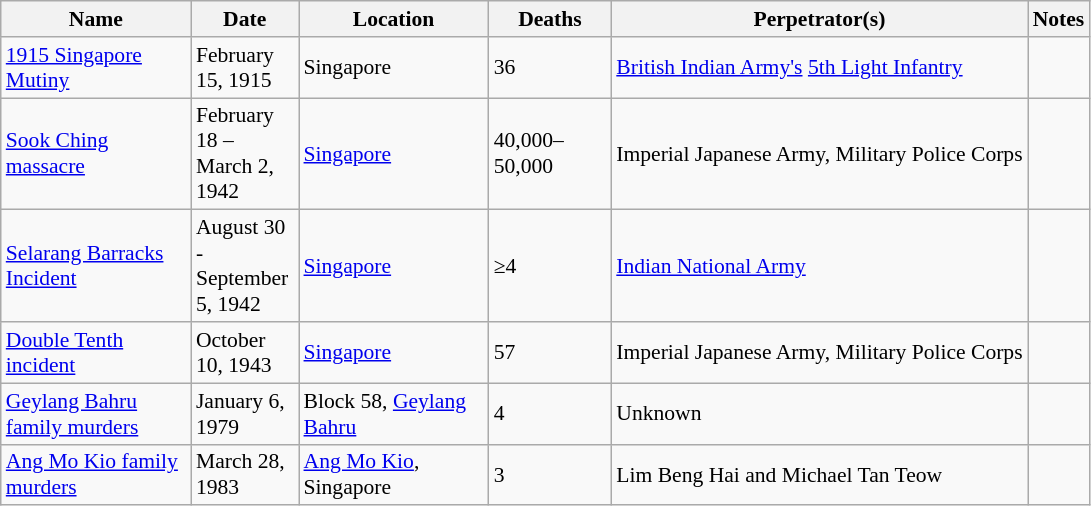<table class="sortable wikitable" style="font-size:90%;">
<tr>
<th style="width:120px;">Name</th>
<th style="width:65px;">Date</th>
<th style="width:120px;">Location</th>
<th style="width:75px;">Deaths</th>
<th>Perpetrator(s)</th>
<th class="unsortable">Notes</th>
</tr>
<tr>
<td><a href='#'>1915 Singapore Mutiny</a></td>
<td>February 15, 1915</td>
<td>Singapore</td>
<td>36</td>
<td><a href='#'>British Indian Army's</a> <a href='#'>5th Light Infantry</a></td>
</tr>
<tr>
<td><a href='#'>Sook Ching massacre</a></td>
<td>February 18 – March 2, 1942</td>
<td><a href='#'>Singapore</a></td>
<td>40,000–50,000</td>
<td>Imperial Japanese Army, Military Police Corps</td>
<td></td>
</tr>
<tr>
<td><a href='#'>Selarang Barracks Incident</a></td>
<td>August 30 - September 5, 1942</td>
<td><a href='#'>Singapore</a></td>
<td>≥4</td>
<td><a href='#'>Indian National Army</a></td>
<td></td>
</tr>
<tr>
<td><a href='#'>Double Tenth incident</a></td>
<td>October 10, 1943</td>
<td><a href='#'>Singapore</a></td>
<td>57</td>
<td>Imperial Japanese Army, Military Police Corps</td>
<td></td>
</tr>
<tr>
<td><a href='#'>Geylang Bahru family murders</a></td>
<td>January 6, 1979</td>
<td>Block 58, <a href='#'>Geylang Bahru</a></td>
<td>4</td>
<td>Unknown</td>
<td></td>
</tr>
<tr>
<td><a href='#'>Ang Mo Kio family murders</a></td>
<td>March 28, 1983</td>
<td><a href='#'>Ang Mo Kio</a>, Singapore</td>
<td>3</td>
<td>Lim Beng Hai and Michael Tan Teow</td>
<td></td>
</tr>
</table>
